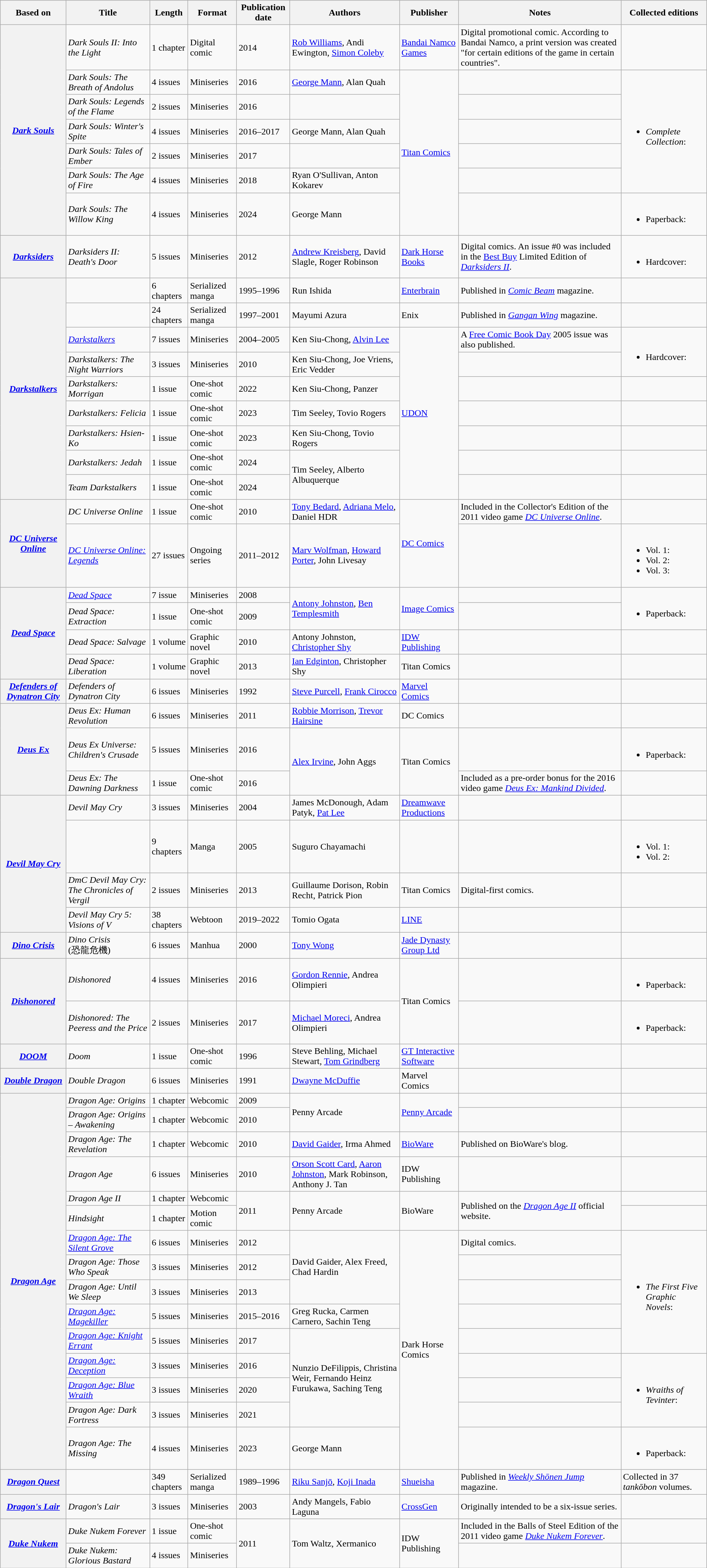<table class="wikitable mw-collapsible">
<tr>
<th>Based on</th>
<th>Title</th>
<th>Length</th>
<th>Format</th>
<th>Publication date</th>
<th>Authors</th>
<th>Publisher</th>
<th>Notes</th>
<th>Collected editions</th>
</tr>
<tr>
<th rowspan="7"><em><a href='#'>Dark Souls</a></em></th>
<td><em>Dark Souls II: Into the Light</em></td>
<td>1 chapter</td>
<td>Digital comic</td>
<td>2014</td>
<td><a href='#'>Rob Williams</a>, Andi Ewington, <a href='#'>Simon Coleby</a></td>
<td><a href='#'>Bandai Namco Games</a></td>
<td>Digital promotional comic. According to Bandai Namco, a print version was created "for certain editions of the game in certain countries".</td>
<td></td>
</tr>
<tr>
<td><em>Dark Souls: The Breath of Andolus</em></td>
<td>4 issues</td>
<td>Miniseries</td>
<td>2016</td>
<td><a href='#'>George Mann</a>, Alan Quah</td>
<td rowspan="6"><a href='#'>Titan Comics</a></td>
<td></td>
<td rowspan="5"><br><ul><li><em>Complete Collection</em>: </li></ul></td>
</tr>
<tr>
<td><em>Dark Souls: Legends of the Flame</em></td>
<td>2 issues</td>
<td>Miniseries</td>
<td>2016</td>
<td></td>
<td></td>
</tr>
<tr>
<td><em>Dark Souls: Winter's Spite</em></td>
<td>4 issues</td>
<td>Miniseries</td>
<td>2016–2017</td>
<td>George Mann, Alan Quah</td>
<td></td>
</tr>
<tr>
<td><em>Dark Souls: Tales of Ember</em></td>
<td>2 issues</td>
<td>Miniseries</td>
<td>2017</td>
<td></td>
<td></td>
</tr>
<tr>
<td><em>Dark Souls: The Age of Fire</em></td>
<td>4 issues</td>
<td>Miniseries</td>
<td>2018</td>
<td>Ryan O'Sullivan, Anton Kokarev</td>
<td></td>
</tr>
<tr>
<td><em>Dark Souls: The Willow King</em></td>
<td>4 issues</td>
<td>Miniseries</td>
<td>2024</td>
<td>George Mann</td>
<td></td>
<td><br><ul><li>Paperback: </li></ul></td>
</tr>
<tr>
<th><em><a href='#'>Darksiders</a></em></th>
<td><em>Darksiders II: Death's Door</em></td>
<td>5 issues</td>
<td>Miniseries</td>
<td>2012</td>
<td><a href='#'>Andrew Kreisberg</a>, David Slagle, Roger Robinson</td>
<td><a href='#'>Dark Horse Books</a></td>
<td>Digital comics. An issue #0 was included in the <a href='#'>Best Buy</a> Limited Edition of <a href='#'><em>Darksiders II</em></a>.</td>
<td><br><ul><li>Hardcover: </li></ul></td>
</tr>
<tr>
<th rowspan="9"><em><a href='#'>Darkstalkers</a></em></th>
<td></td>
<td>6 chapters</td>
<td>Serialized manga</td>
<td>1995–1996</td>
<td>Run Ishida</td>
<td><a href='#'>Enterbrain</a></td>
<td>Published in <em><a href='#'>Comic Beam</a></em> magazine.</td>
<td></td>
</tr>
<tr>
<td></td>
<td>24 chapters</td>
<td>Serialized manga</td>
<td>1997–2001</td>
<td>Mayumi Azura</td>
<td>Enix</td>
<td>Published in <em><a href='#'>Gangan Wing</a></em> magazine.</td>
<td></td>
</tr>
<tr>
<td><em><a href='#'>Darkstalkers</a></em></td>
<td>7 issues</td>
<td>Miniseries</td>
<td>2004–2005</td>
<td>Ken Siu-Chong, <a href='#'>Alvin Lee</a></td>
<td rowspan="7"><a href='#'>UDON</a></td>
<td>A <a href='#'>Free Comic Book Day</a> 2005 issue was also published.</td>
<td rowspan="2"><br><ul><li>Hardcover: </li></ul></td>
</tr>
<tr>
<td><em>Darkstalkers: The Night Warriors</em></td>
<td>3 issues</td>
<td>Miniseries</td>
<td>2010</td>
<td>Ken Siu-Chong, Joe Vriens, Eric Vedder</td>
<td></td>
</tr>
<tr>
<td><em>Darkstalkers: Morrigan</em></td>
<td>1 issue</td>
<td>One-shot comic</td>
<td>2022</td>
<td>Ken Siu-Chong, Panzer</td>
<td></td>
<td></td>
</tr>
<tr>
<td><em>Darkstalkers: Felicia</em></td>
<td>1 issue</td>
<td>One-shot comic</td>
<td>2023</td>
<td>Tim Seeley, Tovio Rogers</td>
<td></td>
<td></td>
</tr>
<tr>
<td><em>Darkstalkers: Hsien-Ko</em></td>
<td>1 issue</td>
<td>One-shot comic</td>
<td>2023</td>
<td>Ken Siu-Chong, Tovio Rogers</td>
<td></td>
<td></td>
</tr>
<tr>
<td><em>Darkstalkers: Jedah</em></td>
<td>1 issue</td>
<td>One-shot comic</td>
<td>2024</td>
<td rowspan="2">Tim Seeley, Alberto Albuquerque</td>
<td></td>
<td></td>
</tr>
<tr>
<td><em>Team Darkstalkers</em></td>
<td>1 issue</td>
<td>One-shot comic</td>
<td>2024</td>
<td></td>
<td></td>
</tr>
<tr>
<th rowspan="2"><em><a href='#'>DC Universe Online</a></em></th>
<td><em>DC Universe Online</em></td>
<td>1 issue</td>
<td>One-shot comic</td>
<td>2010</td>
<td><a href='#'>Tony Bedard</a>, <a href='#'>Adriana Melo</a>, Daniel HDR</td>
<td rowspan="2"><a href='#'>DC Comics</a></td>
<td>Included in the Collector's Edition of the 2011 video game <em><a href='#'>DC Universe Online</a></em>.</td>
<td></td>
</tr>
<tr>
<td><em><a href='#'>DC Universe Online: Legends</a></em></td>
<td>27 issues</td>
<td>Ongoing series</td>
<td>2011–2012</td>
<td><a href='#'>Marv Wolfman</a>, <a href='#'>Howard Porter</a>, John Livesay</td>
<td></td>
<td><br><ul><li>Vol. 1: </li><li>Vol. 2: </li><li>Vol. 3: </li></ul></td>
</tr>
<tr>
<th rowspan="4"><em><a href='#'>Dead Space</a></em></th>
<td><em><a href='#'>Dead Space</a></em></td>
<td>7 issue</td>
<td>Miniseries</td>
<td>2008</td>
<td rowspan="2"><a href='#'>Antony Johnston</a>, <a href='#'>Ben Templesmith</a></td>
<td rowspan="2"><a href='#'>Image Comics</a></td>
<td></td>
<td rowspan="2"><br><ul><li>Paperback: </li></ul></td>
</tr>
<tr>
<td><em>Dead Space: Extraction</em></td>
<td>1 issue</td>
<td>One-shot comic</td>
<td>2009</td>
<td></td>
</tr>
<tr>
<td><em>Dead Space: Salvage</em></td>
<td>1 volume</td>
<td>Graphic novel</td>
<td>2010</td>
<td>Antony Johnston, <a href='#'>Christopher Shy</a></td>
<td><a href='#'>IDW Publishing</a></td>
<td></td>
<td></td>
</tr>
<tr>
<td><em>Dead Space: Liberation</em></td>
<td>1 volume</td>
<td>Graphic novel</td>
<td>2013</td>
<td><a href='#'>Ian Edginton</a>, Christopher Shy</td>
<td>Titan Comics</td>
<td></td>
<td></td>
</tr>
<tr>
<th><em><a href='#'>Defenders of Dynatron City</a></em></th>
<td><em>Defenders of Dynatron City</em></td>
<td>6 issues</td>
<td>Miniseries</td>
<td>1992</td>
<td><a href='#'>Steve Purcell</a>, <a href='#'>Frank Cirocco</a></td>
<td><a href='#'>Marvel Comics</a></td>
<td></td>
<td></td>
</tr>
<tr>
<th rowspan="3"><em><a href='#'>Deus Ex</a></em></th>
<td><em>Deus Ex: Human Revolution</em></td>
<td>6 issues</td>
<td>Miniseries</td>
<td>2011</td>
<td><a href='#'>Robbie Morrison</a>, <a href='#'>Trevor Hairsine</a></td>
<td>DC Comics</td>
<td></td>
<td></td>
</tr>
<tr>
<td><em>Deus Ex Universe: Children's Crusade</em></td>
<td>5 issues</td>
<td>Miniseries</td>
<td>2016</td>
<td rowspan="2"><a href='#'>Alex Irvine</a>, John Aggs</td>
<td rowspan="2">Titan Comics</td>
<td></td>
<td><br><ul><li>Paperback: </li></ul></td>
</tr>
<tr>
<td><em>Deus Ex: The Dawning Darkness</em></td>
<td>1 issue</td>
<td>One-shot comic</td>
<td>2016</td>
<td>Included as a pre-order bonus for the 2016 video game <em><a href='#'>Deus Ex: Mankind Divided</a></em>.</td>
<td></td>
</tr>
<tr>
<th rowspan="4"><em><a href='#'>Devil May Cry</a></em></th>
<td><em>Devil May Cry</em></td>
<td>3 issues</td>
<td>Miniseries</td>
<td>2004</td>
<td>James McDonough, Adam Patyk, <a href='#'>Pat Lee</a></td>
<td><a href='#'>Dreamwave Productions</a></td>
<td></td>
<td></td>
</tr>
<tr>
<td></td>
<td>9 chapters</td>
<td>Manga</td>
<td>2005</td>
<td>Suguro Chayamachi</td>
<td></td>
<td></td>
<td><br><ul><li>Vol. 1: </li><li>Vol. 2: </li></ul></td>
</tr>
<tr>
<td><em>DmC Devil May Cry: The Chronicles of Vergil</em></td>
<td>2 issues</td>
<td>Miniseries</td>
<td>2013</td>
<td>Guillaume Dorison, Robin Recht, Patrick Pion</td>
<td>Titan Comics</td>
<td>Digital-first comics.</td>
<td></td>
</tr>
<tr>
<td><em>Devil May Cry 5: Visions of V</em></td>
<td>38 chapters</td>
<td>Webtoon</td>
<td>2019–2022</td>
<td>Tomio Ogata</td>
<td><a href='#'>LINE</a></td>
<td></td>
<td></td>
</tr>
<tr>
<th><em><a href='#'>Dino Crisis</a></em></th>
<td><em>Dino Crisis</em><br>(恐龍危機)</td>
<td>6 issues</td>
<td>Manhua</td>
<td>2000</td>
<td><a href='#'>Tony Wong</a></td>
<td><a href='#'>Jade Dynasty Group Ltd</a></td>
<td></td>
<td></td>
</tr>
<tr>
<th rowspan="2"><em><a href='#'>Dishonored</a></em></th>
<td><em>Dishonored</em></td>
<td>4 issues</td>
<td>Miniseries</td>
<td>2016</td>
<td><a href='#'>Gordon Rennie</a>, Andrea Olimpieri</td>
<td rowspan="2">Titan Comics</td>
<td></td>
<td><br><ul><li>Paperback: </li></ul></td>
</tr>
<tr>
<td><em>Dishonored: The Peeress and the Price</em></td>
<td>2 issues</td>
<td>Miniseries</td>
<td>2017</td>
<td><a href='#'>Michael Moreci</a>, Andrea Olimpieri</td>
<td></td>
<td><br><ul><li>Paperback: </li></ul></td>
</tr>
<tr>
<th><em><a href='#'>DOOM</a></em></th>
<td><em>Doom</em></td>
<td>1 issue</td>
<td>One-shot comic</td>
<td>1996</td>
<td>Steve Behling, Michael Stewart, <a href='#'>Tom Grindberg</a></td>
<td><a href='#'>GT Interactive Software</a></td>
<td></td>
<td></td>
</tr>
<tr>
<th><em><a href='#'>Double Dragon</a></em></th>
<td><em>Double Dragon</em></td>
<td>6 issues</td>
<td>Miniseries</td>
<td>1991</td>
<td><a href='#'>Dwayne McDuffie</a></td>
<td>Marvel Comics</td>
<td></td>
<td></td>
</tr>
<tr>
<th rowspan="15"><em><a href='#'>Dragon Age</a></em></th>
<td><em>Dragon Age: Origins</em></td>
<td>1 chapter</td>
<td>Webcomic</td>
<td>2009</td>
<td rowspan="2">Penny Arcade</td>
<td rowspan="2"><a href='#'>Penny Arcade</a></td>
<td></td>
<td></td>
</tr>
<tr>
<td><em>Dragon Age: Origins – Awakening</em></td>
<td>1 chapter</td>
<td>Webcomic</td>
<td>2010</td>
<td></td>
<td></td>
</tr>
<tr>
<td><em>Dragon Age: The Revelation</em></td>
<td>1 chapter</td>
<td>Webcomic</td>
<td>2010</td>
<td><a href='#'>David Gaider</a>, Irma Ahmed</td>
<td><a href='#'>BioWare</a></td>
<td>Published on BioWare's blog.</td>
<td></td>
</tr>
<tr>
<td><em>Dragon Age</em></td>
<td>6 issues</td>
<td>Miniseries</td>
<td>2010</td>
<td><a href='#'>Orson Scott Card</a>, <a href='#'>Aaron Johnston</a>, Mark Robinson, Anthony J. Tan</td>
<td>IDW Publishing</td>
<td></td>
<td></td>
</tr>
<tr>
<td><em>Dragon Age II</em></td>
<td>1 chapter</td>
<td>Webcomic</td>
<td rowspan="2">2011</td>
<td rowspan="2">Penny Arcade</td>
<td rowspan="2">BioWare</td>
<td rowspan="2">Published on the <em><a href='#'>Dragon Age II</a></em> official website.</td>
<td></td>
</tr>
<tr>
<td><em>Hindsight</em></td>
<td>1 chapter</td>
<td>Motion comic</td>
<td></td>
</tr>
<tr>
<td><em><a href='#'>Dragon Age: The Silent Grove</a></em></td>
<td>6 issues</td>
<td>Miniseries</td>
<td>2012</td>
<td rowspan="3">David Gaider, Alex Freed, Chad Hardin</td>
<td rowspan="9">Dark Horse Comics</td>
<td>Digital comics.</td>
<td rowspan="5"><br><ul><li><em>The First Five Graphic Novels</em>: </li></ul></td>
</tr>
<tr>
<td><em>Dragon Age: Those Who Speak</em></td>
<td>3 issues</td>
<td>Miniseries</td>
<td>2012</td>
<td></td>
</tr>
<tr>
<td><em>Dragon Age: Until We Sleep</em></td>
<td>3 issues</td>
<td>Miniseries</td>
<td>2013</td>
<td></td>
</tr>
<tr>
<td><em><a href='#'>Dragon Age: Magekiller</a></em></td>
<td>5 issues</td>
<td>Miniseries</td>
<td>2015–2016</td>
<td>Greg Rucka, Carmen Carnero, Sachin Teng</td>
<td></td>
</tr>
<tr>
<td><em><a href='#'>Dragon Age: Knight Errant</a></em></td>
<td>5 issues</td>
<td>Miniseries</td>
<td>2017</td>
<td rowspan="4">Nunzio DeFilippis, Christina Weir, Fernando Heinz Furukawa, Saching Teng</td>
<td></td>
</tr>
<tr>
<td><em><a href='#'>Dragon Age: Deception</a></em></td>
<td>3 issues</td>
<td>Miniseries</td>
<td>2016</td>
<td></td>
<td rowspan="3"><br><ul><li><em>Wraiths of Tevinter</em>: </li></ul></td>
</tr>
<tr>
<td><em><a href='#'>Dragon Age: Blue Wraith</a></em></td>
<td>3 issues</td>
<td>Miniseries</td>
<td>2020</td>
<td></td>
</tr>
<tr>
<td><em>Dragon Age: Dark Fortress</em></td>
<td>3 issues</td>
<td>Miniseries</td>
<td>2021</td>
<td></td>
</tr>
<tr>
<td><em>Dragon Age: The Missing</em></td>
<td>4 issues</td>
<td>Miniseries</td>
<td>2023</td>
<td>George Mann</td>
<td></td>
<td><br><ul><li>Paperback: </li></ul></td>
</tr>
<tr>
<th><em><a href='#'>Dragon Quest</a></em></th>
<td></td>
<td>349 chapters</td>
<td>Serialized manga</td>
<td>1989–1996</td>
<td><a href='#'>Riku Sanjō</a>, <a href='#'>Koji Inada</a></td>
<td><a href='#'>Shueisha</a></td>
<td>Published in <em><a href='#'>Weekly Shōnen Jump</a></em> magazine.</td>
<td>Collected in 37 <em>tankōbon</em> volumes.</td>
</tr>
<tr>
<th><em><a href='#'>Dragon's Lair</a></em></th>
<td><em>Dragon's Lair</em></td>
<td>3 issues</td>
<td>Miniseries</td>
<td>2003</td>
<td>Andy Mangels, Fabio Laguna</td>
<td><a href='#'>CrossGen</a></td>
<td>Originally intended to be a six-issue series.</td>
<td></td>
</tr>
<tr>
<th rowspan="2"><em><a href='#'>Duke Nukem</a></em></th>
<td><em>Duke Nukem Forever</em></td>
<td>1 issue</td>
<td>One-shot comic</td>
<td rowspan="2">2011</td>
<td rowspan="2">Tom Waltz, Xermanico</td>
<td rowspan="2">IDW Publishing</td>
<td>Included in the Balls of Steel Edition of the 2011 video game <em><a href='#'>Duke Nukem Forever</a></em>.</td>
<td></td>
</tr>
<tr>
<td><em>Duke Nukem: Glorious Bastard</em></td>
<td>4 issues</td>
<td>Miniseries</td>
<td></td>
<td></td>
</tr>
</table>
